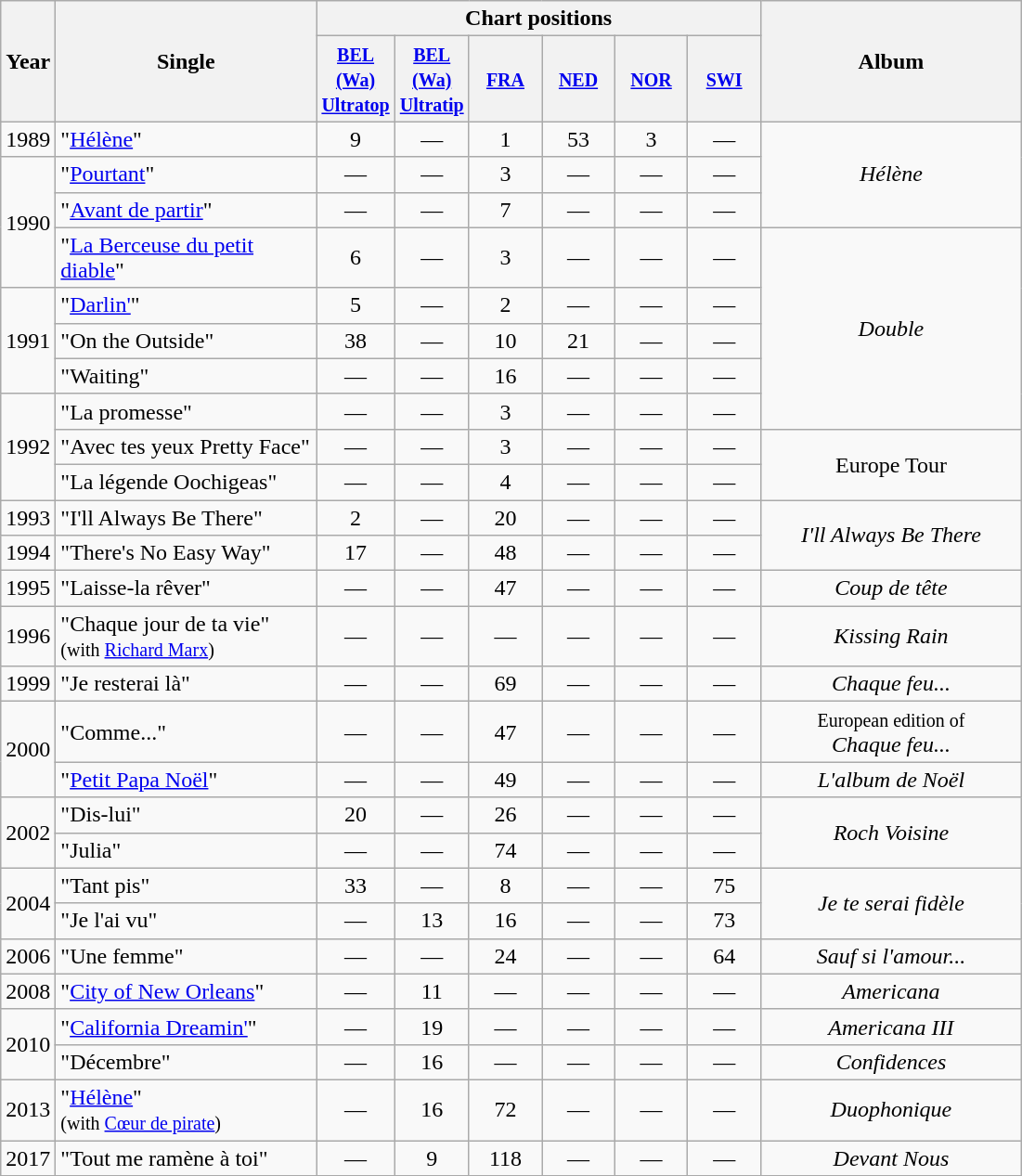<table class="wikitable">
<tr>
<th rowspan="2">Year</th>
<th rowspan="2" width=180>Single</th>
<th colspan="6">Chart positions</th>
<th rowspan="2" width=180>Album</th>
</tr>
<tr>
<th width="45"><small><a href='#'>BEL <br>(Wa)<br>Ultratop</a></small></th>
<th width="45"><small><a href='#'>BEL <br>(Wa)<br>Ultratip</a></small></th>
<th width="45"><small><a href='#'>FRA</a></small></th>
<th width="45"><small><a href='#'>NED</a></small></th>
<th width="45"><small><a href='#'>NOR</a></small></th>
<th width="45"><small><a href='#'>SWI</a></small></th>
</tr>
<tr>
<td>1989</td>
<td>"<a href='#'>Hélène</a>"</td>
<td align="center">9</td>
<td align="center">—</td>
<td align="center">1</td>
<td align="center">53</td>
<td align="center">3</td>
<td align="center">—</td>
<td align="center" rowspan=3><em>Hélène</em></td>
</tr>
<tr>
<td rowspan=3>1990</td>
<td>"<a href='#'>Pourtant</a>"</td>
<td align="center">—</td>
<td align="center">—</td>
<td align="center">3</td>
<td align="center">—</td>
<td align="center">—</td>
<td align="center">—</td>
</tr>
<tr>
<td>"<a href='#'>Avant de partir</a>"</td>
<td align="center">—</td>
<td align="center">—</td>
<td align="center">7</td>
<td align="center">—</td>
<td align="center">—</td>
<td align="center">—</td>
</tr>
<tr>
<td>"<a href='#'>La Berceuse du petit diable</a>"</td>
<td align="center">6</td>
<td align="center">—</td>
<td align="center">3</td>
<td align="center">—</td>
<td align="center">—</td>
<td align="center">—</td>
<td align="center" rowspan=5><em>Double</em></td>
</tr>
<tr>
<td rowspan=3>1991</td>
<td>"<a href='#'>Darlin'</a>"</td>
<td align="center">5</td>
<td align="center">—</td>
<td align="center">2</td>
<td align="center">—</td>
<td align="center">—</td>
<td align="center">—</td>
</tr>
<tr>
<td>"On the Outside"</td>
<td align="center">38</td>
<td align="center">—</td>
<td align="center">10</td>
<td align="center">21</td>
<td align="center">—</td>
<td align="center">—</td>
</tr>
<tr>
<td>"Waiting"</td>
<td align="center">—</td>
<td align="center">—</td>
<td align="center">16</td>
<td align="center">—</td>
<td align="center">—</td>
<td align="center">—</td>
</tr>
<tr>
<td rowspan=3>1992</td>
<td>"La promesse"</td>
<td align="center">—</td>
<td align="center">—</td>
<td align="center">3</td>
<td align="center">—</td>
<td align="center">—</td>
<td align="center">—</td>
</tr>
<tr>
<td>"Avec tes yeux Pretty Face"</td>
<td align="center">—</td>
<td align="center">—</td>
<td align="center">3</td>
<td align="center">—</td>
<td align="center">—</td>
<td align="center">—</td>
<td align="center" rowspan=2>Europe Tour</td>
</tr>
<tr>
<td>"La légende Oochigeas"</td>
<td align="center">—</td>
<td align="center">—</td>
<td align="center">4</td>
<td align="center">—</td>
<td align="center">—</td>
<td align="center">—</td>
</tr>
<tr>
<td>1993</td>
<td>"I'll Always Be There"</td>
<td align="center">2</td>
<td align="center">—</td>
<td align="center">20</td>
<td align="center">—</td>
<td align="center">—</td>
<td align="center">—</td>
<td align="center" rowspan=2><em>I'll Always Be There</em></td>
</tr>
<tr>
<td>1994</td>
<td>"There's No Easy Way"</td>
<td align="center">17</td>
<td align="center">—</td>
<td align="center">48</td>
<td align="center">—</td>
<td align="center">—</td>
<td align="center">—</td>
</tr>
<tr>
<td>1995</td>
<td>"Laisse-la rêver"</td>
<td align="center">—</td>
<td align="center">—</td>
<td align="center">47</td>
<td align="center">—</td>
<td align="center">—</td>
<td align="center">—</td>
<td align="center" rowspan=1><em>Coup de tête</em></td>
</tr>
<tr>
<td rowspan=1>1996</td>
<td>"Chaque jour de ta vie"<br><small>(with <a href='#'>Richard Marx</a>)</small></td>
<td align="center">—</td>
<td align="center">—</td>
<td align="center">—</td>
<td align="center">—</td>
<td align="center">—</td>
<td align="center">—</td>
<td align="center"><em>Kissing Rain</em></td>
</tr>
<tr>
<td>1999</td>
<td>"Je resterai là"</td>
<td align="center">—</td>
<td align="center">—</td>
<td align="center">69</td>
<td align="center">—</td>
<td align="center">—</td>
<td align="center">—</td>
<td align="center" rowspan=1><em>Chaque feu...</em></td>
</tr>
<tr>
<td rowspan=2>2000</td>
<td>"Comme..."</td>
<td align="center">—</td>
<td align="center">—</td>
<td align="center">47</td>
<td align="center">—</td>
<td align="center">—</td>
<td align="center">—</td>
<td align="center" rowspan=1><small>European edition of</small><br> <em>Chaque feu...</em></td>
</tr>
<tr>
<td>"<a href='#'>Petit Papa Noël</a>"</td>
<td align="center">—</td>
<td align="center">—</td>
<td align="center">49</td>
<td align="center">—</td>
<td align="center">—</td>
<td align="center">—</td>
<td align="center"><em>L'album de Noël</em></td>
</tr>
<tr>
<td rowspan=2>2002</td>
<td>"Dis-lui"</td>
<td align="center">20</td>
<td align="center">—</td>
<td align="center">26</td>
<td align="center">—</td>
<td align="center">—</td>
<td align="center">—</td>
<td align="center" rowspan=2><em>Roch Voisine</em></td>
</tr>
<tr>
<td>"Julia"</td>
<td align="center">—</td>
<td align="center">—</td>
<td align="center">74</td>
<td align="center">—</td>
<td align="center">—</td>
<td align="center">—</td>
</tr>
<tr>
<td rowspan=2>2004</td>
<td>"Tant pis"</td>
<td align="center">33</td>
<td align="center">—</td>
<td align="center">8</td>
<td align="center">—</td>
<td align="center">—</td>
<td align="center">75</td>
<td align="center" rowspan=2><em>Je te serai fidèle</em></td>
</tr>
<tr>
<td>"Je l'ai vu"</td>
<td align="center">—</td>
<td align="center">13</td>
<td align="center">16</td>
<td align="center">—</td>
<td align="center">—</td>
<td align="center">73</td>
</tr>
<tr>
<td rowspan=1>2006</td>
<td>"Une femme"</td>
<td align="center">—</td>
<td align="center">—</td>
<td align="center">24</td>
<td align="center">—</td>
<td align="center">—</td>
<td align="center">64</td>
<td align="center"><em>Sauf si l'amour...</em></td>
</tr>
<tr>
<td rowspan=1>2008</td>
<td>"<a href='#'>City of New Orleans</a>"</td>
<td align="center">—</td>
<td align="center">11</td>
<td align="center">—</td>
<td align="center">—</td>
<td align="center">—</td>
<td align="center">—</td>
<td align="center"><em>Americana</em></td>
</tr>
<tr>
<td rowspan=2>2010</td>
<td>"<a href='#'>California Dreamin'</a>"</td>
<td align="center">—</td>
<td align="center">19</td>
<td align="center">—</td>
<td align="center">—</td>
<td align="center">—</td>
<td align="center">—</td>
<td align="center"><em>Americana III</em></td>
</tr>
<tr>
<td>"Décembre"</td>
<td align="center">—</td>
<td align="center">16</td>
<td align="center">—</td>
<td align="center">—</td>
<td align="center">—</td>
<td align="center">—</td>
<td align="center"><em>Confidences</em></td>
</tr>
<tr>
<td>2013</td>
<td>"<a href='#'>Hélène</a>"<br><small>(with <a href='#'>Cœur de pirate</a>)</small></td>
<td align="center">—</td>
<td align="center">16</td>
<td align="center">72</td>
<td align="center">—</td>
<td align="center">—</td>
<td align="center">—</td>
<td align="center"><em>Duophonique</em></td>
</tr>
<tr>
<td>2017</td>
<td>"Tout me ramène à toi"</td>
<td align="center">—</td>
<td align="center">9</td>
<td align="center">118<br></td>
<td align="center">—</td>
<td align="center">—</td>
<td align="center">—</td>
<td align="center"><em>Devant Nous</em></td>
</tr>
<tr>
</tr>
</table>
